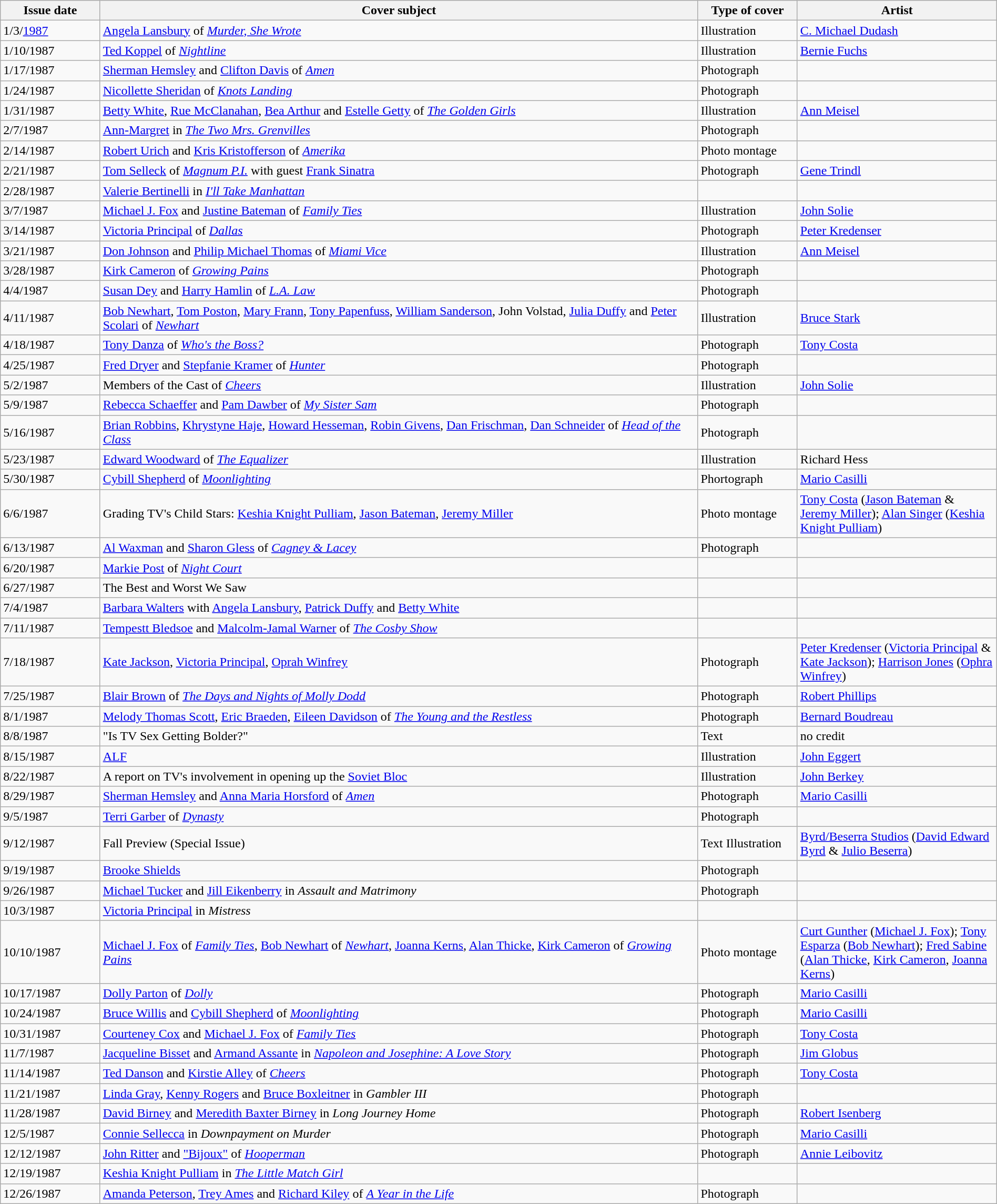<table class="wikitable sortable" width=100% style="font-size:100%;">
<tr>
<th width=10%>Issue date</th>
<th width=60%>Cover subject</th>
<th width=10%>Type of cover</th>
<th width=20%>Artist</th>
</tr>
<tr>
<td>1/3/<a href='#'>1987</a></td>
<td><a href='#'>Angela Lansbury</a> of <em><a href='#'>Murder, She Wrote</a></em></td>
<td>Illustration</td>
<td><a href='#'>C. Michael Dudash</a></td>
</tr>
<tr>
<td>1/10/1987</td>
<td><a href='#'>Ted Koppel</a> of <em><a href='#'>Nightline</a></em></td>
<td>Illustration</td>
<td><a href='#'>Bernie Fuchs</a></td>
</tr>
<tr>
<td>1/17/1987</td>
<td><a href='#'>Sherman Hemsley</a> and <a href='#'>Clifton Davis</a> of <em><a href='#'>Amen</a></em></td>
<td>Photograph</td>
<td></td>
</tr>
<tr>
<td>1/24/1987</td>
<td><a href='#'>Nicollette Sheridan</a> of <em><a href='#'>Knots Landing</a></em></td>
<td>Photograph</td>
<td></td>
</tr>
<tr>
<td>1/31/1987</td>
<td><a href='#'>Betty White</a>, <a href='#'>Rue McClanahan</a>, <a href='#'>Bea Arthur</a> and <a href='#'>Estelle Getty</a> of <em><a href='#'>The Golden Girls</a></em></td>
<td>Illustration</td>
<td><a href='#'>Ann Meisel</a></td>
</tr>
<tr>
<td>2/7/1987</td>
<td><a href='#'>Ann-Margret</a> in <em><a href='#'>The Two Mrs. Grenvilles</a></em></td>
<td>Photograph</td>
<td></td>
</tr>
<tr>
<td>2/14/1987</td>
<td><a href='#'>Robert Urich</a> and <a href='#'>Kris Kristofferson</a> of <em><a href='#'>Amerika</a></em></td>
<td>Photo montage</td>
<td></td>
</tr>
<tr>
<td>2/21/1987</td>
<td><a href='#'>Tom Selleck</a> of <em><a href='#'>Magnum P.I.</a></em> with guest <a href='#'>Frank Sinatra</a></td>
<td>Photograph</td>
<td><a href='#'>Gene Trindl</a></td>
</tr>
<tr>
<td>2/28/1987</td>
<td><a href='#'>Valerie Bertinelli</a> in <em><a href='#'>I'll Take Manhattan</a></em></td>
<td></td>
<td></td>
</tr>
<tr>
<td>3/7/1987</td>
<td><a href='#'>Michael J. Fox</a> and <a href='#'>Justine Bateman</a> of <em><a href='#'>Family Ties</a></em></td>
<td>Illustration</td>
<td><a href='#'>John Solie</a></td>
</tr>
<tr>
<td>3/14/1987</td>
<td><a href='#'>Victoria Principal</a> of <em><a href='#'>Dallas</a></em></td>
<td>Photograph</td>
<td><a href='#'>Peter Kredenser</a></td>
</tr>
<tr>
<td>3/21/1987</td>
<td><a href='#'>Don Johnson</a> and <a href='#'>Philip Michael Thomas</a> of <em><a href='#'>Miami Vice</a></em></td>
<td>Illustration</td>
<td><a href='#'>Ann Meisel</a></td>
</tr>
<tr>
<td>3/28/1987</td>
<td><a href='#'>Kirk Cameron</a> of <em><a href='#'>Growing Pains</a></em></td>
<td>Photograph</td>
<td></td>
</tr>
<tr>
<td>4/4/1987</td>
<td><a href='#'>Susan Dey</a> and <a href='#'>Harry Hamlin</a> of <em><a href='#'>L.A. Law</a></em></td>
<td>Photograph</td>
<td></td>
</tr>
<tr>
<td>4/11/1987</td>
<td><a href='#'>Bob Newhart</a>, <a href='#'>Tom Poston</a>, <a href='#'>Mary Frann</a>, <a href='#'>Tony Papenfuss</a>, <a href='#'>William Sanderson</a>, John Volstad, <a href='#'>Julia Duffy</a> and <a href='#'>Peter Scolari</a> of <em><a href='#'>Newhart</a></em></td>
<td>Illustration</td>
<td><a href='#'>Bruce Stark</a></td>
</tr>
<tr>
<td>4/18/1987</td>
<td><a href='#'>Tony Danza</a> of <em><a href='#'>Who's the Boss?</a></em></td>
<td>Photograph</td>
<td><a href='#'>Tony Costa</a></td>
</tr>
<tr>
<td>4/25/1987</td>
<td><a href='#'>Fred Dryer</a> and <a href='#'>Stepfanie Kramer</a> of <em><a href='#'>Hunter</a></em></td>
<td>Photograph</td>
<td></td>
</tr>
<tr>
<td>5/2/1987</td>
<td>Members of the Cast of <em><a href='#'>Cheers</a></em></td>
<td>Illustration</td>
<td><a href='#'>John Solie</a></td>
</tr>
<tr>
<td>5/9/1987</td>
<td><a href='#'>Rebecca Schaeffer</a> and <a href='#'>Pam Dawber</a> of <em><a href='#'>My Sister Sam</a></em></td>
<td>Photograph</td>
<td></td>
</tr>
<tr>
<td>5/16/1987</td>
<td><a href='#'>Brian Robbins</a>, <a href='#'>Khrystyne Haje</a>, <a href='#'>Howard Hesseman</a>, <a href='#'>Robin Givens</a>, <a href='#'>Dan Frischman</a>, <a href='#'>Dan Schneider</a> of <em><a href='#'>Head of the Class</a></em></td>
<td>Photograph</td>
<td></td>
</tr>
<tr>
<td>5/23/1987</td>
<td><a href='#'>Edward Woodward</a> of <em><a href='#'>The Equalizer</a></em></td>
<td>Illustration</td>
<td>Richard Hess</td>
</tr>
<tr>
<td>5/30/1987</td>
<td><a href='#'>Cybill Shepherd</a> of <em><a href='#'>Moonlighting</a></em></td>
<td>Phortograph</td>
<td><a href='#'>Mario Casilli</a></td>
</tr>
<tr>
<td>6/6/1987</td>
<td>Grading TV's Child Stars: <a href='#'>Keshia Knight Pulliam</a>, <a href='#'>Jason Bateman</a>, <a href='#'>Jeremy Miller</a></td>
<td>Photo montage</td>
<td><a href='#'>Tony Costa</a> (<a href='#'>Jason Bateman</a> & <a href='#'>Jeremy Miller</a>); <a href='#'>Alan Singer</a> (<a href='#'>Keshia Knight Pulliam</a>)</td>
</tr>
<tr>
<td>6/13/1987</td>
<td><a href='#'>Al Waxman</a> and <a href='#'>Sharon Gless</a> of <em><a href='#'>Cagney & Lacey</a></em></td>
<td>Photograph</td>
<td></td>
</tr>
<tr>
<td>6/20/1987</td>
<td><a href='#'>Markie Post</a> of <em><a href='#'>Night Court</a></em></td>
<td></td>
<td></td>
</tr>
<tr>
<td>6/27/1987</td>
<td>The Best and Worst We Saw</td>
<td></td>
<td></td>
</tr>
<tr>
<td>7/4/1987</td>
<td><a href='#'>Barbara Walters</a> with <a href='#'>Angela Lansbury</a>, <a href='#'>Patrick Duffy</a> and <a href='#'>Betty White</a></td>
<td></td>
<td></td>
</tr>
<tr>
<td>7/11/1987</td>
<td><a href='#'>Tempestt Bledsoe</a> and <a href='#'>Malcolm-Jamal Warner</a> of <em><a href='#'>The Cosby Show</a></em></td>
<td></td>
<td></td>
</tr>
<tr>
<td>7/18/1987</td>
<td><a href='#'>Kate Jackson</a>, <a href='#'>Victoria Principal</a>, <a href='#'>Oprah Winfrey</a></td>
<td>Photograph</td>
<td><a href='#'>Peter Kredenser</a> (<a href='#'>Victoria Principal</a> & <a href='#'>Kate Jackson</a>); <a href='#'>Harrison Jones</a> (<a href='#'>Ophra Winfrey</a>)</td>
</tr>
<tr>
<td>7/25/1987</td>
<td><a href='#'>Blair Brown</a> of <em><a href='#'>The Days and Nights of Molly Dodd</a></em></td>
<td>Photograph</td>
<td><a href='#'>Robert Phillips</a></td>
</tr>
<tr>
<td>8/1/1987</td>
<td><a href='#'>Melody Thomas Scott</a>, <a href='#'>Eric Braeden</a>, <a href='#'>Eileen Davidson</a> of <em><a href='#'>The Young and the Restless</a></em></td>
<td>Photograph</td>
<td><a href='#'>Bernard Boudreau</a></td>
</tr>
<tr>
<td>8/8/1987</td>
<td>"Is TV Sex Getting Bolder?"</td>
<td>Text</td>
<td>no credit</td>
</tr>
<tr>
<td>8/15/1987</td>
<td><a href='#'>ALF</a></td>
<td>Illustration</td>
<td><a href='#'>John Eggert</a></td>
</tr>
<tr>
<td>8/22/1987</td>
<td>A report on TV's involvement in opening up the <a href='#'>Soviet Bloc</a></td>
<td>Illustration</td>
<td><a href='#'>John Berkey</a></td>
</tr>
<tr>
<td>8/29/1987</td>
<td><a href='#'>Sherman Hemsley</a> and <a href='#'>Anna Maria Horsford</a> of <em><a href='#'>Amen</a></em></td>
<td>Photograph</td>
<td><a href='#'>Mario Casilli</a></td>
</tr>
<tr>
<td>9/5/1987</td>
<td><a href='#'>Terri Garber</a> of <em><a href='#'>Dynasty</a></em></td>
<td>Photograph</td>
<td></td>
</tr>
<tr>
<td>9/12/1987</td>
<td>Fall Preview (Special Issue)</td>
<td>Text Illustration</td>
<td><a href='#'>Byrd/Beserra Studios</a> (<a href='#'>David Edward Byrd</a> & <a href='#'>Julio Beserra</a>)</td>
</tr>
<tr>
<td>9/19/1987</td>
<td><a href='#'>Brooke Shields</a></td>
<td>Photograph</td>
<td></td>
</tr>
<tr>
<td>9/26/1987</td>
<td><a href='#'>Michael Tucker</a> and <a href='#'>Jill Eikenberry</a> in <em>Assault and Matrimony</em></td>
<td>Photograph</td>
<td></td>
</tr>
<tr>
<td>10/3/1987</td>
<td><a href='#'>Victoria Principal</a> in <em>Mistress</em></td>
<td></td>
<td></td>
</tr>
<tr>
<td>10/10/1987</td>
<td><a href='#'>Michael J. Fox</a> of <em><a href='#'>Family Ties</a></em>, <a href='#'>Bob Newhart</a> of <em><a href='#'>Newhart</a></em>, <a href='#'>Joanna Kerns</a>, <a href='#'>Alan Thicke</a>, <a href='#'>Kirk Cameron</a> of <em><a href='#'>Growing Pains</a></em></td>
<td>Photo montage</td>
<td><a href='#'>Curt Gunther</a> (<a href='#'>Michael J. Fox</a>); <a href='#'>Tony Esparza</a> (<a href='#'>Bob Newhart</a>); <a href='#'>Fred Sabine</a> (<a href='#'>Alan Thicke</a>, <a href='#'>Kirk Cameron</a>, <a href='#'>Joanna Kerns</a>)</td>
</tr>
<tr>
<td>10/17/1987</td>
<td><a href='#'>Dolly Parton</a> of <em><a href='#'>Dolly</a></em></td>
<td>Photograph</td>
<td><a href='#'>Mario Casilli</a></td>
</tr>
<tr>
<td>10/24/1987</td>
<td><a href='#'>Bruce Willis</a> and <a href='#'>Cybill Shepherd</a> of <em><a href='#'>Moonlighting</a></em></td>
<td>Photograph</td>
<td><a href='#'>Mario Casilli</a></td>
</tr>
<tr>
<td>10/31/1987</td>
<td><a href='#'>Courteney Cox</a> and <a href='#'>Michael J. Fox</a> of <em><a href='#'>Family Ties</a></em></td>
<td>Photograph</td>
<td><a href='#'>Tony Costa</a></td>
</tr>
<tr>
<td>11/7/1987</td>
<td><a href='#'>Jacqueline Bisset</a> and <a href='#'>Armand Assante</a> in <em><a href='#'>Napoleon and Josephine: A Love Story</a></em></td>
<td>Photograph</td>
<td><a href='#'>Jim Globus</a></td>
</tr>
<tr>
<td>11/14/1987</td>
<td><a href='#'>Ted Danson</a> and <a href='#'>Kirstie Alley</a> of <em><a href='#'>Cheers</a></em></td>
<td>Photograph</td>
<td><a href='#'>Tony Costa</a></td>
</tr>
<tr>
<td>11/21/1987</td>
<td><a href='#'>Linda Gray</a>, <a href='#'>Kenny Rogers</a> and <a href='#'>Bruce Boxleitner</a> in <em>Gambler III</em></td>
<td>Photograph</td>
<td></td>
</tr>
<tr>
<td>11/28/1987</td>
<td><a href='#'>David Birney</a> and <a href='#'>Meredith Baxter Birney</a> in <em>Long Journey Home</em></td>
<td>Photograph</td>
<td><a href='#'>Robert Isenberg</a></td>
</tr>
<tr>
<td>12/5/1987</td>
<td><a href='#'>Connie Sellecca</a> in <em>Downpayment on Murder</em></td>
<td>Photograph</td>
<td><a href='#'>Mario Casilli</a></td>
</tr>
<tr>
<td>12/12/1987</td>
<td><a href='#'>John Ritter</a> and <a href='#'>"Bijoux"</a> of <em><a href='#'>Hooperman</a></em></td>
<td>Photograph</td>
<td><a href='#'>Annie Leibovitz</a></td>
</tr>
<tr>
<td>12/19/1987</td>
<td><a href='#'>Keshia Knight Pulliam</a> in <em><a href='#'>The Little Match Girl</a></em></td>
<td></td>
<td></td>
</tr>
<tr>
<td>12/26/1987</td>
<td><a href='#'>Amanda Peterson</a>, <a href='#'>Trey Ames</a> and <a href='#'>Richard Kiley</a> of <em><a href='#'>A Year in the Life</a></em></td>
<td>Photograph</td>
<td></td>
</tr>
</table>
